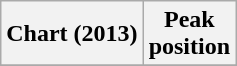<table class="wikitable plainrowheaders" style="text-align:center">
<tr>
<th>Chart (2013)</th>
<th>Peak<br>position</th>
</tr>
<tr>
</tr>
</table>
